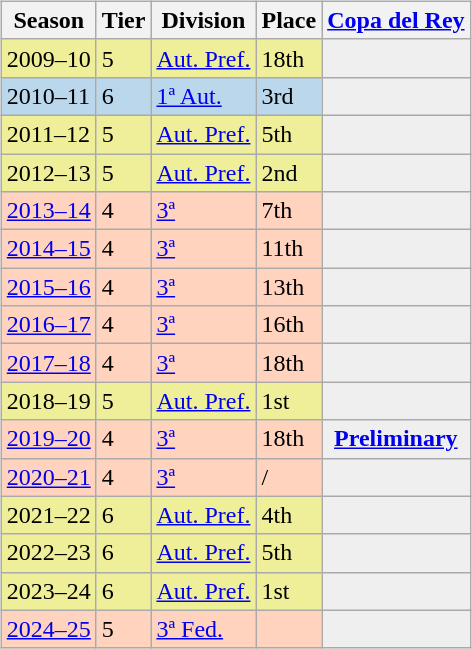<table>
<tr>
<td valign="top" width=0%><br><table class="wikitable">
<tr style="background:#F0F6FA;">
<th>Season</th>
<th>Tier</th>
<th>Division</th>
<th>Place</th>
<th><a href='#'>Copa del Rey</a></th>
</tr>
<tr>
<td style="background:#EFEF99;">2009–10</td>
<td style="background:#EFEF99;">5</td>
<td style="background:#EFEF99;"><a href='#'>Aut. Pref.</a></td>
<td style="background:#EFEF99;">18th</td>
<th style="background:#efefef;"></th>
</tr>
<tr>
<td style="background:#BBD7EC;">2010–11</td>
<td style="background:#BBD7EC;">6</td>
<td style="background:#BBD7EC;"><a href='#'>1ª Aut.</a></td>
<td style="background:#BBD7EC;">3rd</td>
<th style="background:#efefef;"></th>
</tr>
<tr>
<td style="background:#EFEF99;">2011–12</td>
<td style="background:#EFEF99;">5</td>
<td style="background:#EFEF99;"><a href='#'>Aut. Pref.</a></td>
<td style="background:#EFEF99;">5th</td>
<th style="background:#efefef;"></th>
</tr>
<tr>
<td style="background:#EFEF99;">2012–13</td>
<td style="background:#EFEF99;">5</td>
<td style="background:#EFEF99;"><a href='#'>Aut. Pref.</a></td>
<td style="background:#EFEF99;">2nd</td>
<th style="background:#efefef;"></th>
</tr>
<tr>
<td style="background:#FFD3BD;"><a href='#'>2013–14</a></td>
<td style="background:#FFD3BD;">4</td>
<td style="background:#FFD3BD;"><a href='#'>3ª</a></td>
<td style="background:#FFD3BD;">7th</td>
<th style="background:#efefef;"></th>
</tr>
<tr>
<td style="background:#FFD3BD;"><a href='#'>2014–15</a></td>
<td style="background:#FFD3BD;">4</td>
<td style="background:#FFD3BD;"><a href='#'>3ª</a></td>
<td style="background:#FFD3BD;">11th</td>
<th style="background:#efefef;"></th>
</tr>
<tr>
<td style="background:#FFD3BD;"><a href='#'>2015–16</a></td>
<td style="background:#FFD3BD;">4</td>
<td style="background:#FFD3BD;"><a href='#'>3ª</a></td>
<td style="background:#FFD3BD;">13th</td>
<th style="background:#efefef;"></th>
</tr>
<tr>
<td style="background:#FFD3BD;"><a href='#'>2016–17</a></td>
<td style="background:#FFD3BD;">4</td>
<td style="background:#FFD3BD;"><a href='#'>3ª</a></td>
<td style="background:#FFD3BD;">16th</td>
<th style="background:#efefef;"></th>
</tr>
<tr>
<td style="background:#FFD3BD;"><a href='#'>2017–18</a></td>
<td style="background:#FFD3BD;">4</td>
<td style="background:#FFD3BD;"><a href='#'>3ª</a></td>
<td style="background:#FFD3BD;">18th</td>
<th style="background:#efefef;"></th>
</tr>
<tr>
<td style="background:#EFEF99;">2018–19</td>
<td style="background:#EFEF99;">5</td>
<td style="background:#EFEF99;"><a href='#'>Aut. Pref.</a></td>
<td style="background:#EFEF99;">1st</td>
<th style="background:#efefef;"></th>
</tr>
<tr>
<td style="background:#FFD3BD;"><a href='#'>2019–20</a></td>
<td style="background:#FFD3BD;">4</td>
<td style="background:#FFD3BD;"><a href='#'>3ª</a></td>
<td style="background:#FFD3BD;">18th</td>
<th style="background:#efefef;"><a href='#'>Preliminary</a></th>
</tr>
<tr>
<td style="background:#FFD3BD;"><a href='#'>2020–21</a></td>
<td style="background:#FFD3BD;">4</td>
<td style="background:#FFD3BD;"><a href='#'>3ª</a></td>
<td style="background:#FFD3BD;"> / </td>
<th style="background:#efefef;"></th>
</tr>
<tr>
<td style="background:#EFEF99;">2021–22</td>
<td style="background:#EFEF99;">6</td>
<td style="background:#EFEF99;"><a href='#'>Aut. Pref.</a></td>
<td style="background:#EFEF99;">4th</td>
<th style="background:#efefef;"></th>
</tr>
<tr>
<td style="background:#EFEF99;">2022–23</td>
<td style="background:#EFEF99;">6</td>
<td style="background:#EFEF99;"><a href='#'>Aut. Pref.</a></td>
<td style="background:#EFEF99;">5th</td>
<th style="background:#efefef;"></th>
</tr>
<tr>
<td style="background:#EFEF99;">2023–24</td>
<td style="background:#EFEF99;">6</td>
<td style="background:#EFEF99;"><a href='#'>Aut. Pref.</a></td>
<td style="background:#EFEF99;">1st</td>
<th style="background:#efefef;"></th>
</tr>
<tr>
<td style="background:#FFD3BD;"><a href='#'>2024–25</a></td>
<td style="background:#FFD3BD;">5</td>
<td style="background:#FFD3BD;"><a href='#'>3ª Fed.</a></td>
<td style="background:#FFD3BD;"></td>
<th style="background:#efefef;"></th>
</tr>
</table>
</td>
</tr>
</table>
